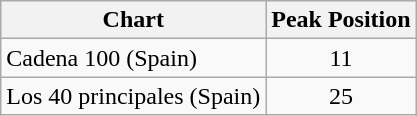<table class="wikitable">
<tr>
<th align="center">Chart</th>
<th align="center">Peak Position</th>
</tr>
<tr>
<td align="left">Cadena 100 (Spain)</td>
<td align="center">11</td>
</tr>
<tr>
<td align="left">Los 40 principales (Spain)</td>
<td align="center">25</td>
</tr>
</table>
